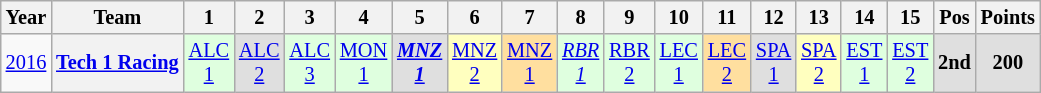<table class="wikitable" style="text-align:center; font-size:85%">
<tr>
<th>Year</th>
<th>Team</th>
<th>1</th>
<th>2</th>
<th>3</th>
<th>4</th>
<th>5</th>
<th>6</th>
<th>7</th>
<th>8</th>
<th>9</th>
<th>10</th>
<th>11</th>
<th>12</th>
<th>13</th>
<th>14</th>
<th>15</th>
<th>Pos</th>
<th>Points</th>
</tr>
<tr>
<td><a href='#'>2016</a></td>
<th nowrap><a href='#'>Tech 1 Racing</a></th>
<td style="background:#DFFFDF;"><a href='#'>ALC<br>1</a><br></td>
<td style="background:#DFDFDF;"><a href='#'>ALC<br>2</a><br></td>
<td style="background:#DFFFDF;"><a href='#'>ALC<br>3</a><br></td>
<td style="background:#DFFFDF;"><a href='#'>MON<br>1</a><br></td>
<td style="background:#DFDFDF;"><strong><em><a href='#'>MNZ<br>1</a></em></strong><br></td>
<td style="background:#FFFFBF;"><a href='#'>MNZ<br>2</a><br></td>
<td style="background:#FFDF9F;"><a href='#'>MNZ<br>1</a><br></td>
<td style="background:#DFFFDF;"><em><a href='#'>RBR<br>1</a></em><br></td>
<td style="background:#DFFFDF;"><a href='#'>RBR<br>2</a><br></td>
<td style="background:#DFFFDF;"><a href='#'>LEC<br>1</a><br></td>
<td style="background:#FFDF9F;"><a href='#'>LEC<br>2</a><br></td>
<td style="background:#DFDFDF;"><a href='#'>SPA<br>1</a><br></td>
<td style="background:#FFFFBF;"><a href='#'>SPA<br>2</a><br></td>
<td style="background:#DFFFDF;"><a href='#'>EST<br>1</a><br></td>
<td style="background:#DFFFDF;"><a href='#'>EST<br>2</a><br></td>
<th style="background:#DFDFDF;">2nd</th>
<th style="background:#DFDFDF;">200</th>
</tr>
</table>
